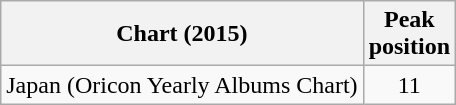<table class="wikitable sortable">
<tr>
<th>Chart (2015)</th>
<th>Peak<br>position</th>
</tr>
<tr>
<td>Japan (Oricon Yearly Albums Chart)</td>
<td align="center">11</td>
</tr>
</table>
